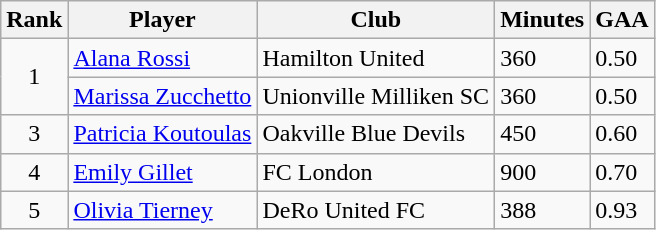<table class="wikitable">
<tr>
<th>Rank</th>
<th>Player</th>
<th>Club</th>
<th>Minutes</th>
<th>GAA</th>
</tr>
<tr>
<td align=center rowspan=2>1</td>
<td><a href='#'>Alana Rossi</a></td>
<td>Hamilton United</td>
<td>360</td>
<td>0.50</td>
</tr>
<tr>
<td><a href='#'>Marissa Zucchetto</a></td>
<td>Unionville Milliken SC</td>
<td>360</td>
<td>0.50</td>
</tr>
<tr>
<td align=center>3</td>
<td><a href='#'>Patricia Koutoulas</a></td>
<td>Oakville Blue Devils</td>
<td>450</td>
<td>0.60</td>
</tr>
<tr>
<td align=center>4</td>
<td><a href='#'>Emily Gillet</a></td>
<td>FC London</td>
<td>900</td>
<td>0.70</td>
</tr>
<tr>
<td align=center>5</td>
<td><a href='#'>Olivia Tierney</a></td>
<td>DeRo United FC</td>
<td>388</td>
<td>0.93</td>
</tr>
</table>
